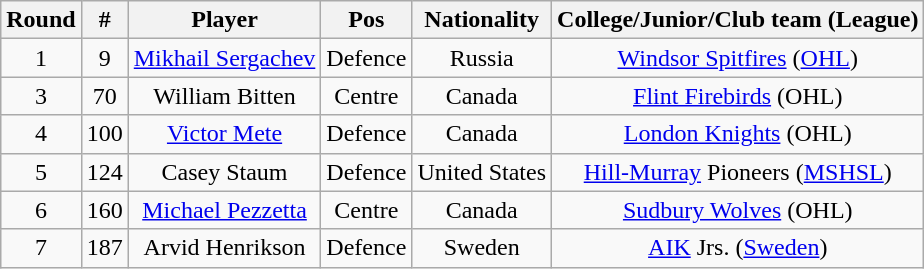<table class="wikitable">
<tr>
<th>Round</th>
<th>#</th>
<th>Player</th>
<th>Pos</th>
<th>Nationality</th>
<th>College/Junior/Club team (League)</th>
</tr>
<tr>
<td style="text-align:center">1</td>
<td style="text-align:center">9</td>
<td style="text-align:center"><a href='#'>Mikhail Sergachev</a></td>
<td style="text-align:center">Defence</td>
<td style="text-align:center"> Russia</td>
<td style="text-align:center"><a href='#'>Windsor Spitfires</a> (<a href='#'>OHL</a>)</td>
</tr>
<tr>
<td style="text-align:center">3</td>
<td style="text-align:center">70</td>
<td style="text-align:center">William Bitten</td>
<td style="text-align:center">Centre</td>
<td style="text-align:center"> Canada</td>
<td style="text-align:center"><a href='#'>Flint Firebirds</a> (OHL)</td>
</tr>
<tr>
<td style="text-align:center">4</td>
<td style="text-align:center">100</td>
<td style="text-align:center"><a href='#'>Victor Mete</a></td>
<td style="text-align:center">Defence</td>
<td style="text-align:center"> Canada</td>
<td style="text-align:center"><a href='#'>London Knights</a> (OHL)</td>
</tr>
<tr>
<td style="text-align:center">5</td>
<td style="text-align:center">124</td>
<td style="text-align:center">Casey Staum</td>
<td style="text-align:center">Defence</td>
<td style="text-align:center"> United States</td>
<td style="text-align:center"><a href='#'>Hill-Murray</a> Pioneers (<a href='#'>MSHSL</a>)</td>
</tr>
<tr>
<td style="text-align:center">6</td>
<td style="text-align:center">160</td>
<td style="text-align:center"><a href='#'>Michael Pezzetta</a></td>
<td style="text-align:center">Centre</td>
<td style="text-align:center"> Canada</td>
<td style="text-align:center"><a href='#'>Sudbury Wolves</a> (OHL)</td>
</tr>
<tr>
<td style="text-align:center">7</td>
<td style="text-align:center">187</td>
<td style="text-align:center">Arvid Henrikson</td>
<td style="text-align:center">Defence</td>
<td style="text-align:center"> Sweden</td>
<td style="text-align:center"><a href='#'>AIK</a> Jrs. (<a href='#'>Sweden</a>)</td>
</tr>
</table>
